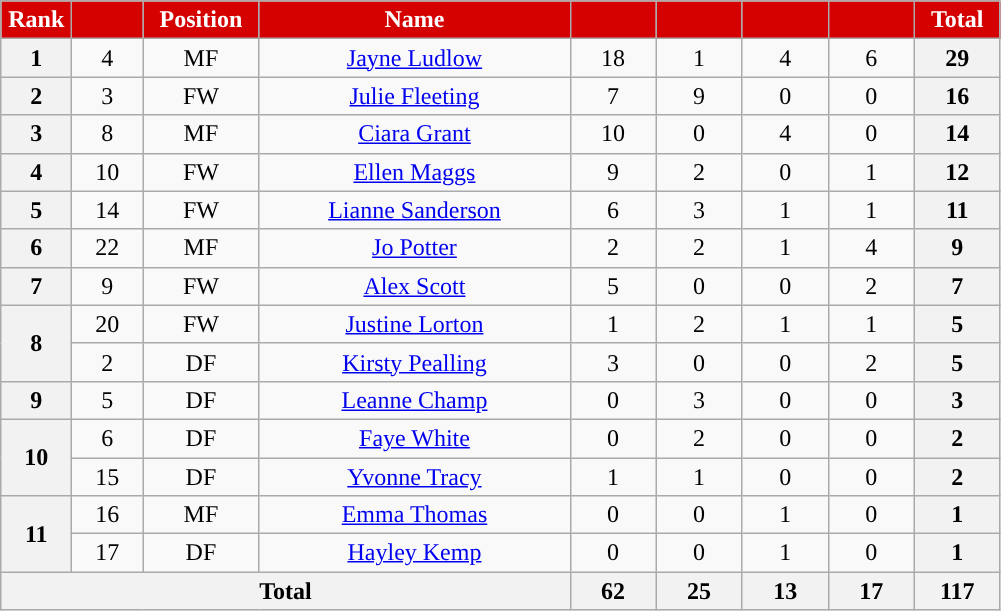<table class="wikitable" style="text-align:center; font-size:100%; ">
<tr>
<th style="background:#d50000; color:white; text-align:center; width:40px">Rank</th>
<th style="background:#d50000; color:white; text-align:center; width:40px"></th>
<th style="background:#d50000; color:white; text-align:center; width:70px">Position</th>
<th style="background:#d50000; color:white; text-align:center; width:200px">Name</th>
<th style="background:#d50000; color:white; text-align:center; width:50px;"></th>
<th style="background:#d50000; color:white; text-align:center; width:50px;"></th>
<th style="background:#d50000; color:white; text-align:center; width:50px;"></th>
<th style="background:#d50000; color:white; text-align:center; width:50px;"></th>
<th style="background:#d50000; color:white; text-align:center; width:50px;">Total</th>
</tr>
<tr>
<th>1</th>
<td>4</td>
<td>MF</td>
<td> <a href='#'>Jayne Ludlow</a></td>
<td>18</td>
<td>1</td>
<td>4</td>
<td>6</td>
<th>29</th>
</tr>
<tr>
<th>2</th>
<td>3</td>
<td>FW</td>
<td> <a href='#'>Julie Fleeting</a></td>
<td>7</td>
<td>9</td>
<td>0</td>
<td>0</td>
<th>16</th>
</tr>
<tr>
<th>3</th>
<td>8</td>
<td>MF</td>
<td> <a href='#'>Ciara Grant</a></td>
<td>10</td>
<td>0</td>
<td>4</td>
<td>0</td>
<th>14</th>
</tr>
<tr>
<th>4</th>
<td>10</td>
<td>FW</td>
<td> <a href='#'>Ellen Maggs</a></td>
<td>9</td>
<td>2</td>
<td>0</td>
<td>1</td>
<th>12</th>
</tr>
<tr>
<th>5</th>
<td>14</td>
<td>FW</td>
<td> <a href='#'>Lianne Sanderson</a></td>
<td>6</td>
<td>3</td>
<td>1</td>
<td>1</td>
<th>11</th>
</tr>
<tr>
<th>6</th>
<td>22</td>
<td>MF</td>
<td> <a href='#'>Jo Potter</a></td>
<td>2</td>
<td>2</td>
<td>1</td>
<td>4</td>
<th>9</th>
</tr>
<tr>
<th>7</th>
<td>9</td>
<td>FW</td>
<td> <a href='#'>Alex Scott</a></td>
<td>5</td>
<td>0</td>
<td>0</td>
<td>2</td>
<th>7</th>
</tr>
<tr>
<th rowspan="2">8</th>
<td>20</td>
<td>FW</td>
<td> <a href='#'>Justine Lorton</a></td>
<td>1</td>
<td>2</td>
<td>1</td>
<td>1</td>
<th>5</th>
</tr>
<tr>
<td>2</td>
<td>DF</td>
<td> <a href='#'>Kirsty Pealling</a></td>
<td>3</td>
<td>0</td>
<td>0</td>
<td>2</td>
<th>5</th>
</tr>
<tr>
<th>9</th>
<td>5</td>
<td>DF</td>
<td> <a href='#'>Leanne Champ</a></td>
<td>0</td>
<td>3</td>
<td>0</td>
<td>0</td>
<th>3</th>
</tr>
<tr>
<th rowspan="2">10</th>
<td>6</td>
<td>DF</td>
<td> <a href='#'>Faye White</a></td>
<td>0</td>
<td>2</td>
<td>0</td>
<td>0</td>
<th>2</th>
</tr>
<tr>
<td>15</td>
<td>DF</td>
<td> <a href='#'>Yvonne Tracy</a></td>
<td>1</td>
<td>1</td>
<td>0</td>
<td>0</td>
<th>2</th>
</tr>
<tr>
<th rowspan="2">11</th>
<td>16</td>
<td>MF</td>
<td> <a href='#'>Emma Thomas</a></td>
<td>0</td>
<td>0</td>
<td>1</td>
<td>0</td>
<th>1</th>
</tr>
<tr>
<td>17</td>
<td>DF</td>
<td> <a href='#'>Hayley Kemp</a></td>
<td>0</td>
<td>0</td>
<td>1</td>
<td>0</td>
<th>1</th>
</tr>
<tr>
<th colspan="4">Total</th>
<th>62</th>
<th>25</th>
<th>13</th>
<th>17</th>
<th>117</th>
</tr>
</table>
